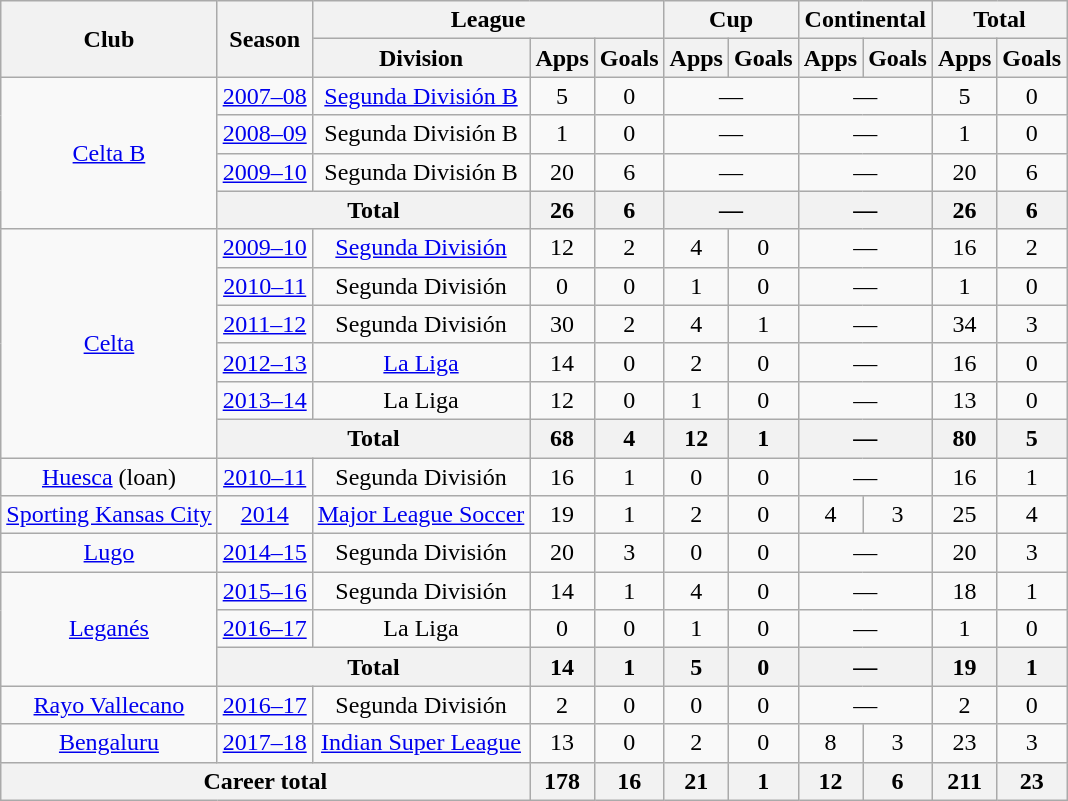<table class="wikitable" style="text-align: center;">
<tr>
<th rowspan="2">Club</th>
<th rowspan="2">Season</th>
<th colspan="3">League</th>
<th colspan="2">Cup</th>
<th colspan="2">Continental</th>
<th colspan="2">Total</th>
</tr>
<tr>
<th>Division</th>
<th>Apps</th>
<th>Goals</th>
<th>Apps</th>
<th>Goals</th>
<th>Apps</th>
<th>Goals</th>
<th>Apps</th>
<th>Goals</th>
</tr>
<tr>
<td rowspan="4"><a href='#'>Celta B</a></td>
<td><a href='#'>2007–08</a></td>
<td><a href='#'>Segunda División B</a></td>
<td>5</td>
<td>0</td>
<td colspan="2">—</td>
<td colspan="2">—</td>
<td>5</td>
<td>0</td>
</tr>
<tr>
<td><a href='#'>2008–09</a></td>
<td>Segunda División B</td>
<td>1</td>
<td>0</td>
<td colspan="2">—</td>
<td colspan="2">—</td>
<td>1</td>
<td>0</td>
</tr>
<tr>
<td><a href='#'>2009–10</a></td>
<td>Segunda División B</td>
<td>20</td>
<td>6</td>
<td colspan="2">—</td>
<td colspan="2">—</td>
<td>20</td>
<td>6</td>
</tr>
<tr>
<th colspan="2">Total</th>
<th>26</th>
<th>6</th>
<th colspan="2">—</th>
<th colspan="2">—</th>
<th>26</th>
<th>6</th>
</tr>
<tr>
<td rowspan="6"><a href='#'>Celta</a></td>
<td><a href='#'>2009–10</a></td>
<td><a href='#'>Segunda División</a></td>
<td>12</td>
<td>2</td>
<td>4</td>
<td>0</td>
<td colspan="2">—</td>
<td>16</td>
<td>2</td>
</tr>
<tr>
<td><a href='#'>2010–11</a></td>
<td>Segunda División</td>
<td>0</td>
<td>0</td>
<td>1</td>
<td>0</td>
<td colspan="2">—</td>
<td>1</td>
<td>0</td>
</tr>
<tr>
<td><a href='#'>2011–12</a></td>
<td>Segunda División</td>
<td>30</td>
<td>2</td>
<td>4</td>
<td>1</td>
<td colspan="2">—</td>
<td>34</td>
<td>3</td>
</tr>
<tr>
<td><a href='#'>2012–13</a></td>
<td><a href='#'>La Liga</a></td>
<td>14</td>
<td>0</td>
<td>2</td>
<td>0</td>
<td colspan="2">—</td>
<td>16</td>
<td>0</td>
</tr>
<tr>
<td><a href='#'>2013–14</a></td>
<td>La Liga</td>
<td>12</td>
<td>0</td>
<td>1</td>
<td>0</td>
<td colspan="2">—</td>
<td>13</td>
<td>0</td>
</tr>
<tr>
<th colspan="2">Total</th>
<th>68</th>
<th>4</th>
<th>12</th>
<th>1</th>
<th colspan="2">—</th>
<th>80</th>
<th>5</th>
</tr>
<tr>
<td rowspan="1"><a href='#'>Huesca</a> (loan)</td>
<td><a href='#'>2010–11</a></td>
<td>Segunda División</td>
<td>16</td>
<td>1</td>
<td>0</td>
<td>0</td>
<td colspan="2">—</td>
<td>16</td>
<td>1</td>
</tr>
<tr>
<td><a href='#'>Sporting Kansas City</a></td>
<td><a href='#'>2014</a></td>
<td><a href='#'>Major League Soccer</a></td>
<td>19</td>
<td>1</td>
<td>2</td>
<td>0</td>
<td>4</td>
<td>3</td>
<td>25</td>
<td>4</td>
</tr>
<tr>
<td><a href='#'>Lugo</a></td>
<td><a href='#'>2014–15</a></td>
<td>Segunda División</td>
<td>20</td>
<td>3</td>
<td>0</td>
<td>0</td>
<td colspan="2">—</td>
<td>20</td>
<td>3</td>
</tr>
<tr>
<td rowspan="3"><a href='#'>Leganés</a></td>
<td><a href='#'>2015–16</a></td>
<td>Segunda División</td>
<td>14</td>
<td>1</td>
<td>4</td>
<td>0</td>
<td colspan="2">—</td>
<td>18</td>
<td>1</td>
</tr>
<tr>
<td><a href='#'>2016–17</a></td>
<td>La Liga</td>
<td>0</td>
<td>0</td>
<td>1</td>
<td>0</td>
<td colspan="2">—</td>
<td>1</td>
<td>0</td>
</tr>
<tr>
<th colspan="2">Total</th>
<th>14</th>
<th>1</th>
<th>5</th>
<th>0</th>
<th colspan="2">—</th>
<th>19</th>
<th>1</th>
</tr>
<tr>
<td><a href='#'>Rayo Vallecano</a></td>
<td><a href='#'>2016–17</a></td>
<td>Segunda División</td>
<td>2</td>
<td>0</td>
<td>0</td>
<td>0</td>
<td colspan="2">—</td>
<td>2</td>
<td>0</td>
</tr>
<tr>
<td><a href='#'>Bengaluru</a></td>
<td><a href='#'>2017–18</a></td>
<td><a href='#'>Indian Super League</a></td>
<td>13</td>
<td>0</td>
<td>2</td>
<td>0</td>
<td>8</td>
<td>3</td>
<td>23</td>
<td>3</td>
</tr>
<tr>
<th colspan="3">Career total</th>
<th>178</th>
<th>16</th>
<th>21</th>
<th>1</th>
<th>12</th>
<th>6</th>
<th>211</th>
<th>23</th>
</tr>
</table>
